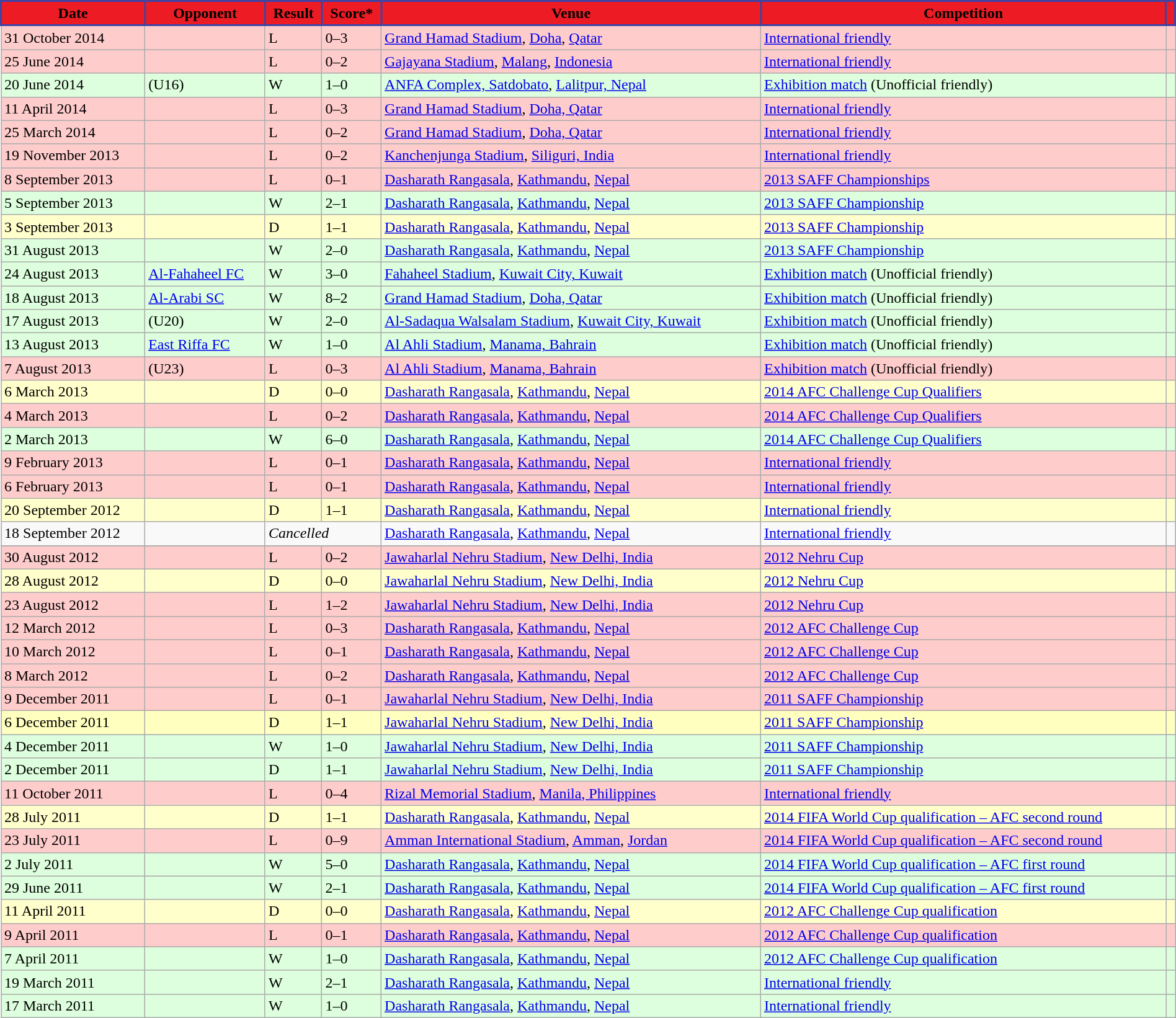<table width=100% class="wikitable">
<tr>
<th style="background:#ED1C24;border: 2px solid #3F43A4;"><span>Date</span></th>
<th style="background:#ED1C24;border: 2px solid #3F43A4;"><span>Opponent</span></th>
<th style="background:#ED1C24;border: 2px solid #3F43A4;"><span>Result</span></th>
<th style="background:#ED1C24;border: 2px solid #3F43A4;"><span>Score*</span></th>
<th style="background:#ED1C24;border: 2px solid #3F43A4;"><span>Venue</span></th>
<th style="background:#ED1C24;border: 2px solid #3F43A4;"><span>Competition</span></th>
<th style="background:#ED1C24;border: 2px solid #3F43A4;"><span></span></th>
</tr>
<tr style="background:#fcc;">
<td>31 October 2014</td>
<td></td>
<td>L</td>
<td>0–3</td>
<td> <a href='#'>Grand Hamad Stadium</a>, <a href='#'>Doha</a>, <a href='#'>Qatar</a></td>
<td><a href='#'>International friendly</a></td>
<td></td>
</tr>
<tr style="background:#fcc;">
<td>25 June 2014</td>
<td></td>
<td>L</td>
<td>0–2</td>
<td> <a href='#'>Gajayana Stadium</a>, <a href='#'>Malang</a>, <a href='#'>Indonesia</a></td>
<td><a href='#'>International friendly</a></td>
<td></td>
</tr>
<tr style="background:#dfd">
<td>20 June 2014</td>
<td> (U16)</td>
<td>W</td>
<td>1–0</td>
<td> <a href='#'>ANFA Complex, Satdobato</a>, <a href='#'>Lalitpur, Nepal</a></td>
<td><a href='#'>Exhibition match</a> (Unofficial friendly)</td>
<td></td>
</tr>
<tr style="background:#fcc;">
<td>11 April 2014</td>
<td></td>
<td>L</td>
<td>0–3</td>
<td> <a href='#'>Grand Hamad Stadium</a>, <a href='#'>Doha, Qatar</a></td>
<td><a href='#'>International friendly</a></td>
<td></td>
</tr>
<tr style="background:#fcc;">
<td>25 March 2014</td>
<td></td>
<td>L</td>
<td>0–2</td>
<td> <a href='#'>Grand Hamad Stadium</a>, <a href='#'>Doha, Qatar</a></td>
<td><a href='#'>International friendly</a></td>
<td></td>
</tr>
<tr style="background:#fcc;">
<td>19 November 2013</td>
<td></td>
<td>L</td>
<td>0–2</td>
<td> <a href='#'>Kanchenjunga Stadium</a>, <a href='#'>Siliguri, India</a></td>
<td><a href='#'>International friendly</a></td>
<td></td>
</tr>
<tr style="background:#fcc;">
<td>8 September 2013</td>
<td></td>
<td>L</td>
<td>0–1</td>
<td> <a href='#'>Dasharath Rangasala</a>, <a href='#'>Kathmandu</a>, <a href='#'>Nepal</a></td>
<td><a href='#'>2013 SAFF Championships</a></td>
<td></td>
</tr>
<tr style="background:#dfd;">
<td>5 September 2013</td>
<td></td>
<td>W</td>
<td>2–1</td>
<td> <a href='#'>Dasharath Rangasala</a>, <a href='#'>Kathmandu</a>, <a href='#'>Nepal</a></td>
<td><a href='#'>2013 SAFF Championship</a></td>
<td></td>
</tr>
<tr style="background:#FFFFCC;">
<td>3 September 2013</td>
<td></td>
<td>D</td>
<td>1–1</td>
<td> <a href='#'>Dasharath Rangasala</a>, <a href='#'>Kathmandu</a>, <a href='#'>Nepal</a></td>
<td><a href='#'>2013 SAFF Championship</a></td>
<td><br></td>
</tr>
<tr style="background:#dfd;">
<td>31 August 2013</td>
<td></td>
<td>W</td>
<td>2–0</td>
<td> <a href='#'>Dasharath Rangasala</a>, <a href='#'>Kathmandu</a>, <a href='#'>Nepal</a></td>
<td><a href='#'>2013 SAFF Championship</a></td>
<td></td>
</tr>
<tr style="background:#dfd;">
<td>24 August 2013</td>
<td> <a href='#'>Al-Fahaheel FC</a></td>
<td>W</td>
<td>3–0</td>
<td> <a href='#'>Fahaheel Stadium</a>, <a href='#'>Kuwait City, Kuwait</a></td>
<td><a href='#'>Exhibition match</a> (Unofficial friendly)</td>
<td></td>
</tr>
<tr style="background:#dfd;">
<td>18 August 2013</td>
<td> <a href='#'>Al-Arabi SC</a></td>
<td>W</td>
<td>8–2</td>
<td> <a href='#'>Grand Hamad Stadium</a>, <a href='#'>Doha, Qatar</a></td>
<td><a href='#'>Exhibition match</a> (Unofficial friendly)</td>
<td></td>
</tr>
<tr style="background:#dfd;">
<td>17 August 2013</td>
<td> (U20)</td>
<td>W</td>
<td>2–0</td>
<td> <a href='#'>Al-Sadaqua Walsalam Stadium</a>, <a href='#'>Kuwait City, Kuwait</a></td>
<td><a href='#'>Exhibition match</a> (Unofficial friendly)</td>
<td></td>
</tr>
<tr style="background:#dfd;">
<td>13 August 2013</td>
<td> <a href='#'>East Riffa FC</a></td>
<td>W</td>
<td>1–0</td>
<td> <a href='#'>Al Ahli Stadium</a>, <a href='#'>Manama, Bahrain</a></td>
<td><a href='#'>Exhibition match</a> (Unofficial friendly)</td>
<td></td>
</tr>
<tr style="background:#fcc;">
<td>7 August 2013</td>
<td> (U23)</td>
<td>L</td>
<td>0–3</td>
<td> <a href='#'>Al Ahli Stadium</a>, <a href='#'>Manama, Bahrain</a></td>
<td><a href='#'>Exhibition match</a> (Unofficial friendly)</td>
<td></td>
</tr>
<tr style="background:#FFFFCC;">
<td>6 March 2013</td>
<td></td>
<td>D</td>
<td>0–0</td>
<td> <a href='#'>Dasharath Rangasala</a>, <a href='#'>Kathmandu</a>, <a href='#'>Nepal</a></td>
<td><a href='#'>2014 AFC Challenge Cup Qualifiers</a></td>
<td></td>
</tr>
<tr style="background:#fcc;">
<td>4 March 2013</td>
<td></td>
<td>L</td>
<td>0–2</td>
<td> <a href='#'>Dasharath Rangasala</a>, <a href='#'>Kathmandu</a>, <a href='#'>Nepal</a></td>
<td><a href='#'>2014 AFC Challenge Cup Qualifiers</a></td>
<td></td>
</tr>
<tr style="background:#dfd;">
<td>2 March 2013</td>
<td></td>
<td>W</td>
<td>6–0</td>
<td> <a href='#'>Dasharath Rangasala</a>, <a href='#'>Kathmandu</a>, <a href='#'>Nepal</a></td>
<td><a href='#'>2014 AFC Challenge Cup Qualifiers</a></td>
<td></td>
</tr>
<tr style="background:#fcc;">
<td>9 February 2013</td>
<td></td>
<td>L</td>
<td>0–1</td>
<td> <a href='#'>Dasharath Rangasala</a>, <a href='#'>Kathmandu</a>, <a href='#'>Nepal</a></td>
<td><a href='#'>International friendly</a></td>
<td></td>
</tr>
<tr style="background:#fcc;">
<td>6 February 2013</td>
<td></td>
<td>L</td>
<td>0–1</td>
<td> <a href='#'>Dasharath Rangasala</a>, <a href='#'>Kathmandu</a>, <a href='#'>Nepal</a></td>
<td><a href='#'>International friendly</a></td>
<td></td>
</tr>
<tr style="background:#FFFFCC;">
<td>20 September 2012</td>
<td></td>
<td>D</td>
<td>1–1</td>
<td> <a href='#'>Dasharath Rangasala</a>, <a href='#'>Kathmandu</a>, <a href='#'>Nepal</a></td>
<td><a href='#'>International friendly</a></td>
<td></td>
</tr>
<tr>
<td>18 September 2012</td>
<td></td>
<td colspan=2 rowspan=1><em>Cancelled</em></td>
<td> <a href='#'>Dasharath Rangasala</a>, <a href='#'>Kathmandu</a>, <a href='#'>Nepal</a></td>
<td><a href='#'>International friendly</a></td>
<td></td>
</tr>
<tr>
</tr>
<tr style="background:#fcc;">
<td>30 August 2012</td>
<td></td>
<td>L</td>
<td>0–2</td>
<td> <a href='#'>Jawaharlal Nehru Stadium</a>, <a href='#'>New Delhi, India</a></td>
<td><a href='#'>2012 Nehru Cup</a></td>
<td></td>
</tr>
<tr bgcolor=#FFFFCC>
<td>28 August 2012</td>
<td></td>
<td>D</td>
<td>0–0</td>
<td> <a href='#'>Jawaharlal Nehru Stadium</a>, <a href='#'>New Delhi, India</a></td>
<td><a href='#'>2012 Nehru Cup</a></td>
<td></td>
</tr>
<tr style="background:#fcc;">
<td>23 August 2012</td>
<td></td>
<td>L</td>
<td>1–2</td>
<td> <a href='#'>Jawaharlal Nehru Stadium</a>, <a href='#'>New Delhi, India</a></td>
<td><a href='#'>2012 Nehru Cup</a></td>
<td></td>
</tr>
<tr style="background:#fcc;">
<td>12 March 2012</td>
<td></td>
<td>L</td>
<td>0–3</td>
<td> <a href='#'>Dasharath Rangasala</a>, <a href='#'>Kathmandu</a>, <a href='#'>Nepal</a></td>
<td><a href='#'>2012 AFC Challenge Cup</a></td>
<td></td>
</tr>
<tr style="background:#fcc;">
<td>10 March 2012</td>
<td></td>
<td>L</td>
<td>0–1</td>
<td> <a href='#'>Dasharath Rangasala</a>, <a href='#'>Kathmandu</a>, <a href='#'>Nepal</a></td>
<td><a href='#'>2012 AFC Challenge Cup</a></td>
<td></td>
</tr>
<tr style="background:#fcc;">
<td>8 March 2012</td>
<td></td>
<td>L</td>
<td>0–2</td>
<td> <a href='#'>Dasharath Rangasala</a>, <a href='#'>Kathmandu</a>, <a href='#'>Nepal</a></td>
<td><a href='#'>2012 AFC Challenge Cup</a></td>
<td></td>
</tr>
<tr bgcolor=#fcc>
<td>9 December 2011</td>
<td></td>
<td>L</td>
<td>0–1</td>
<td> <a href='#'>Jawaharlal Nehru Stadium</a>, <a href='#'>New Delhi, India</a></td>
<td><a href='#'>2011 SAFF Championship</a></td>
<td></td>
</tr>
<tr bgcolor=#ffffc>
<td>6 December 2011</td>
<td></td>
<td>D</td>
<td>1–1</td>
<td> <a href='#'>Jawaharlal Nehru Stadium</a>, <a href='#'>New Delhi, India</a></td>
<td><a href='#'>2011 SAFF Championship</a></td>
<td></td>
</tr>
<tr bgcolor=#dfd>
<td>4 December 2011</td>
<td></td>
<td>W</td>
<td>1–0</td>
<td> <a href='#'>Jawaharlal Nehru Stadium</a>, <a href='#'>New Delhi, India</a></td>
<td><a href='#'>2011 SAFF Championship</a></td>
<td></td>
</tr>
<tr style="background:#dfd;">
<td>2 December 2011</td>
<td></td>
<td>D</td>
<td>1–1</td>
<td> <a href='#'>Jawaharlal Nehru Stadium</a>, <a href='#'>New Delhi, India</a></td>
<td><a href='#'>2011 SAFF Championship</a></td>
<td></td>
</tr>
<tr bgcolor=#fcc>
<td>11 October 2011</td>
<td></td>
<td>L</td>
<td>0–4</td>
<td> <a href='#'>Rizal Memorial Stadium</a>, <a href='#'>Manila, Philippines</a></td>
<td><a href='#'>International friendly</a></td>
<td></td>
</tr>
<tr style="background:#FFFFCC;">
<td>28 July 2011</td>
<td></td>
<td>D</td>
<td>1–1</td>
<td> <a href='#'>Dasharath Rangasala</a>, <a href='#'>Kathmandu</a>, <a href='#'>Nepal</a></td>
<td><a href='#'>2014 FIFA World Cup qualification – AFC second round</a></td>
<td></td>
</tr>
<tr style="background:#FFCCCC;">
<td>23 July 2011</td>
<td></td>
<td>L</td>
<td>0–9</td>
<td> <a href='#'>Amman International Stadium</a>, <a href='#'>Amman</a>, <a href='#'>Jordan</a></td>
<td><a href='#'>2014 FIFA World Cup qualification – AFC second round</a></td>
<td></td>
</tr>
<tr style="background:#dfd;">
<td>2 July 2011</td>
<td></td>
<td>W</td>
<td>5–0</td>
<td> <a href='#'>Dasharath Rangasala</a>, <a href='#'>Kathmandu</a>, <a href='#'>Nepal</a></td>
<td><a href='#'>2014 FIFA World Cup qualification – AFC first round</a></td>
<td></td>
</tr>
<tr style="background:#dfd;">
<td>29 June 2011</td>
<td></td>
<td>W</td>
<td>2–1</td>
<td> <a href='#'>Dasharath Rangasala</a>, <a href='#'>Kathmandu</a>, <a href='#'>Nepal</a></td>
<td><a href='#'>2014 FIFA World Cup qualification – AFC first round</a></td>
<td></td>
</tr>
<tr style="background:#FFFFCC;">
<td>11 April 2011</td>
<td></td>
<td>D</td>
<td>0–0</td>
<td> <a href='#'>Dasharath Rangasala</a>, <a href='#'>Kathmandu</a>, <a href='#'>Nepal</a></td>
<td><a href='#'>2012 AFC Challenge Cup qualification</a></td>
<td></td>
</tr>
<tr style="background:#FFCCCC;">
<td>9 April 2011</td>
<td></td>
<td>L</td>
<td>0–1</td>
<td> <a href='#'>Dasharath Rangasala</a>, <a href='#'>Kathmandu</a>, <a href='#'>Nepal</a></td>
<td><a href='#'>2012 AFC Challenge Cup qualification</a></td>
<td></td>
</tr>
<tr style="background:#dfd;">
<td>7 April 2011</td>
<td></td>
<td>W</td>
<td>1–0</td>
<td> <a href='#'>Dasharath Rangasala</a>, <a href='#'>Kathmandu</a>, <a href='#'>Nepal</a></td>
<td><a href='#'>2012 AFC Challenge Cup qualification</a></td>
<td></td>
</tr>
<tr style="background:#dfd;">
<td>19 March 2011</td>
<td></td>
<td>W</td>
<td>2–1</td>
<td> <a href='#'>Dasharath Rangasala</a>, <a href='#'>Kathmandu</a>, <a href='#'>Nepal</a></td>
<td><a href='#'>International friendly</a></td>
<td></td>
</tr>
<tr style="background:#dfd;">
<td>17 March 2011</td>
<td></td>
<td>W</td>
<td>1–0</td>
<td> <a href='#'>Dasharath Rangasala</a>, <a href='#'>Kathmandu</a>, <a href='#'>Nepal</a></td>
<td><a href='#'>International friendly</a></td>
<td></td>
</tr>
</table>
